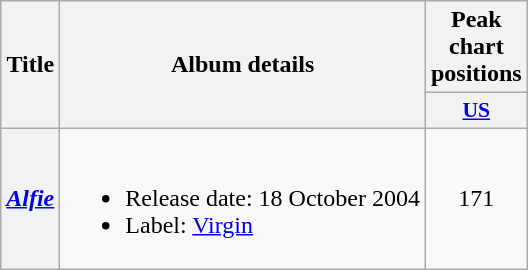<table class="wikitable plainrowheaders">
<tr>
<th scope="col" rowspan="2">Title</th>
<th scope="col" rowspan="2">Album details</th>
<th scope="col" colspan="1">Peak chart positions</th>
</tr>
<tr>
<th scope="col" style="width:3em;font-size:90%"><a href='#'>US</a><br></th>
</tr>
<tr>
<th scope="row"><em><a href='#'>Alfie</a></em><br></th>
<td><br><ul><li>Release date: 18 October 2004</li><li>Label: <a href='#'>Virgin</a></li></ul></td>
<td style="text-align:center;">171</td>
</tr>
</table>
